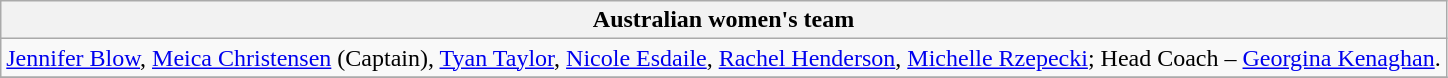<table class="wikitable">
<tr>
<th>Australian women's team</th>
</tr>
<tr>
<td><a href='#'>Jennifer Blow</a>, <a href='#'>Meica Christensen</a> (Captain), <a href='#'>Tyan Taylor</a>, <a href='#'>Nicole Esdaile</a>, <a href='#'>Rachel Henderson</a>, <a href='#'>Michelle Rzepecki</a>; Head Coach – <a href='#'>Georgina Kenaghan</a>.</td>
</tr>
<tr>
</tr>
</table>
